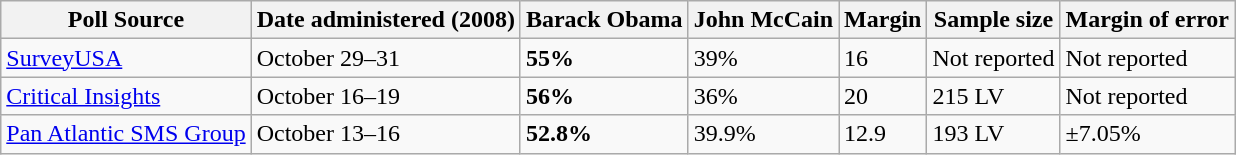<table class="wikitable collapsible">
<tr>
<th>Poll Source</th>
<th>Date administered (2008)</th>
<th>Barack Obama</th>
<th>John McCain</th>
<th>Margin</th>
<th>Sample size</th>
<th>Margin of error</th>
</tr>
<tr>
<td><a href='#'>SurveyUSA</a></td>
<td>October 29–31</td>
<td><strong>55%</strong></td>
<td>39%</td>
<td>16</td>
<td>Not reported</td>
<td>Not reported</td>
</tr>
<tr>
<td><a href='#'>Critical Insights</a></td>
<td>October 16–19</td>
<td><strong>56%</strong></td>
<td>36%</td>
<td>20</td>
<td>215 LV</td>
<td>Not reported</td>
</tr>
<tr>
<td><a href='#'>Pan Atlantic SMS Group</a></td>
<td>October 13–16</td>
<td><strong>52.8%</strong></td>
<td>39.9%</td>
<td>12.9</td>
<td>193 LV</td>
<td>±7.05%</td>
</tr>
</table>
